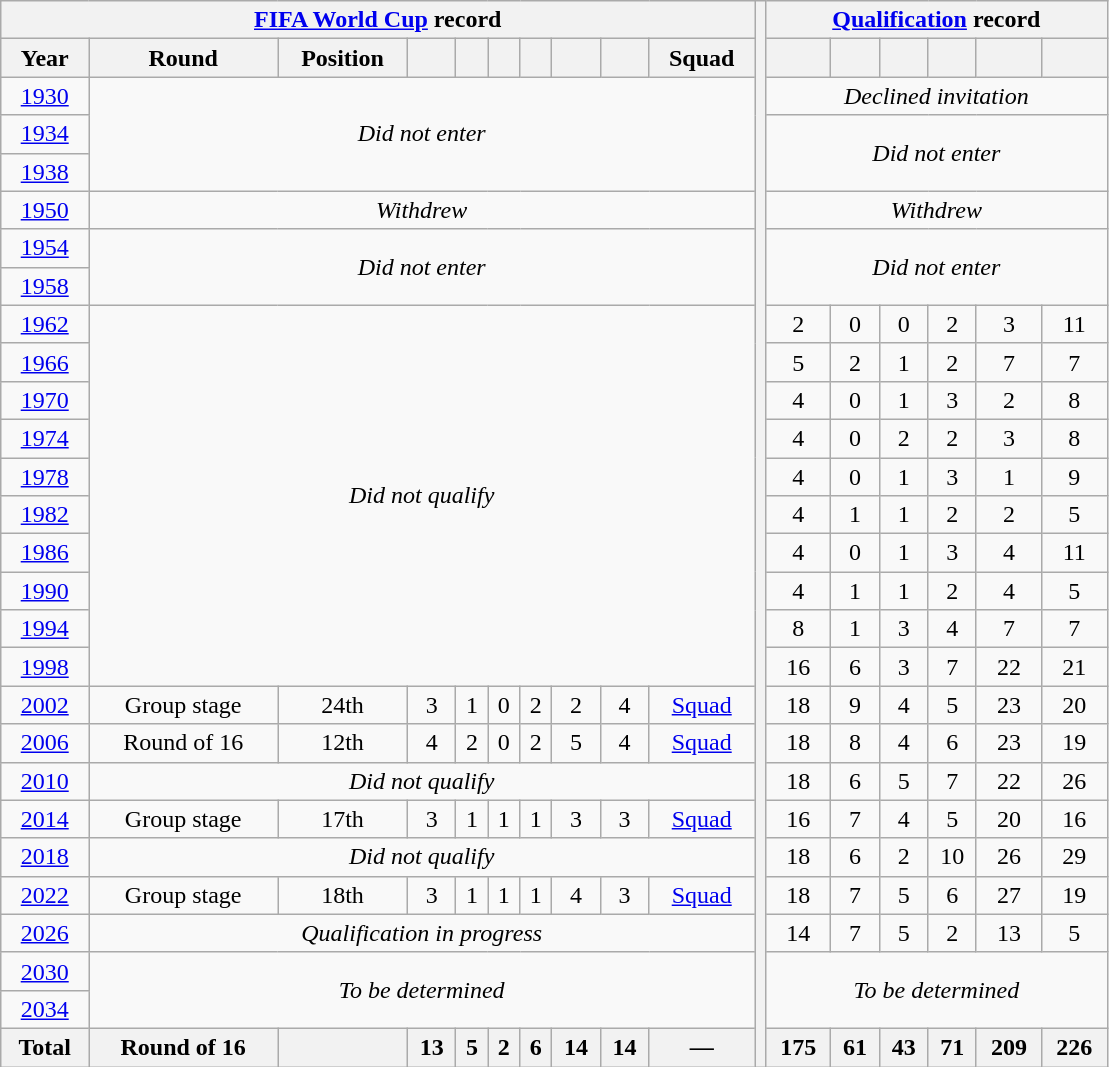<table class="wikitable" style="text-align: center;">
<tr>
<th colspan=10><a href='#'>FIFA World Cup</a> record</th>
<th width=1% rowspan=28></th>
<th colspan=7><a href='#'>Qualification</a> record</th>
</tr>
<tr>
<th>Year</th>
<th>Round</th>
<th>Position</th>
<th></th>
<th></th>
<th></th>
<th></th>
<th></th>
<th></th>
<th>Squad</th>
<th></th>
<th></th>
<th></th>
<th></th>
<th></th>
<th></th>
</tr>
<tr>
<td> <a href='#'>1930</a></td>
<td colspan=9 rowspan=3><em>Did not enter</em></td>
<td colspan=7><em>Declined invitation</em></td>
</tr>
<tr>
<td> <a href='#'>1934</a></td>
<td colspan=7 rowspan=2><em>Did not enter</em></td>
</tr>
<tr>
<td> <a href='#'>1938</a></td>
</tr>
<tr>
<td> <a href='#'>1950</a></td>
<td colspan=9><em>Withdrew</em></td>
<td colspan=7><em>Withdrew</em></td>
</tr>
<tr>
<td> <a href='#'>1954</a></td>
<td colspan=9 rowspan=2><em>Did not enter</em></td>
<td colspan=7 rowspan=2><em>Did not enter</em></td>
</tr>
<tr>
<td> <a href='#'>1958</a></td>
</tr>
<tr>
<td> <a href='#'>1962</a></td>
<td colspan=9 rowspan=10><em>Did not qualify</em></td>
<td>2</td>
<td>0</td>
<td>0</td>
<td>2</td>
<td>3</td>
<td>11</td>
</tr>
<tr>
<td> <a href='#'>1966</a></td>
<td>5</td>
<td>2</td>
<td>1</td>
<td>2</td>
<td>7</td>
<td>7</td>
</tr>
<tr>
<td> <a href='#'>1970</a></td>
<td>4</td>
<td>0</td>
<td>1</td>
<td>3</td>
<td>2</td>
<td>8</td>
</tr>
<tr>
<td> <a href='#'>1974</a></td>
<td>4</td>
<td>0</td>
<td>2</td>
<td>2</td>
<td>3</td>
<td>8</td>
</tr>
<tr>
<td> <a href='#'>1978</a></td>
<td>4</td>
<td>0</td>
<td>1</td>
<td>3</td>
<td>1</td>
<td>9</td>
</tr>
<tr>
<td> <a href='#'>1982</a></td>
<td>4</td>
<td>1</td>
<td>1</td>
<td>2</td>
<td>2</td>
<td>5</td>
</tr>
<tr>
<td> <a href='#'>1986</a></td>
<td>4</td>
<td>0</td>
<td>1</td>
<td>3</td>
<td>4</td>
<td>11</td>
</tr>
<tr>
<td> <a href='#'>1990</a></td>
<td>4</td>
<td>1</td>
<td>1</td>
<td>2</td>
<td>4</td>
<td>5</td>
</tr>
<tr>
<td> <a href='#'>1994</a></td>
<td>8</td>
<td>1</td>
<td>3</td>
<td>4</td>
<td>7</td>
<td>7</td>
</tr>
<tr>
<td> <a href='#'>1998</a></td>
<td>16</td>
<td>6</td>
<td>3</td>
<td>7</td>
<td>22</td>
<td>21</td>
</tr>
<tr>
<td>  <a href='#'>2002</a></td>
<td>Group stage</td>
<td>24th</td>
<td>3</td>
<td>1</td>
<td>0</td>
<td>2</td>
<td>2</td>
<td>4</td>
<td><a href='#'>Squad</a></td>
<td>18</td>
<td>9</td>
<td>4</td>
<td>5</td>
<td>23</td>
<td>20</td>
</tr>
<tr>
<td> <a href='#'>2006</a></td>
<td>Round of 16</td>
<td>12th</td>
<td>4</td>
<td>2</td>
<td>0</td>
<td>2</td>
<td>5</td>
<td>4</td>
<td><a href='#'>Squad</a></td>
<td>18</td>
<td>8</td>
<td>4</td>
<td>6</td>
<td>23</td>
<td>19</td>
</tr>
<tr>
<td> <a href='#'>2010</a></td>
<td colspan=9><em>Did not qualify</em></td>
<td>18</td>
<td>6</td>
<td>5</td>
<td>7</td>
<td>22</td>
<td>26</td>
</tr>
<tr>
<td> <a href='#'>2014</a></td>
<td>Group stage</td>
<td>17th</td>
<td>3</td>
<td>1</td>
<td>1</td>
<td>1</td>
<td>3</td>
<td>3</td>
<td><a href='#'>Squad</a></td>
<td>16</td>
<td>7</td>
<td>4</td>
<td>5</td>
<td>20</td>
<td>16</td>
</tr>
<tr>
<td> <a href='#'>2018</a></td>
<td colspan=9><em>Did not qualify</em></td>
<td>18</td>
<td>6</td>
<td>2</td>
<td>10</td>
<td>26</td>
<td>29</td>
</tr>
<tr>
<td> <a href='#'>2022</a></td>
<td>Group stage</td>
<td>18th</td>
<td>3</td>
<td>1</td>
<td>1</td>
<td>1</td>
<td>4</td>
<td>3</td>
<td><a href='#'>Squad</a></td>
<td>18</td>
<td>7</td>
<td>5</td>
<td>6</td>
<td>27</td>
<td>19</td>
</tr>
<tr>
<td>   <a href='#'>2026</a></td>
<td colspan=9><em>Qualification in progress</em></td>
<td>14</td>
<td>7</td>
<td>5</td>
<td>2</td>
<td>13</td>
<td>5</td>
</tr>
<tr>
<td>   <a href='#'>2030</a></td>
<td colspan=9 rowspan=2><em>To be determined</em></td>
<td colspan=6 rowspan=2><em>To be determined</em></td>
</tr>
<tr>
<td> <a href='#'>2034</a></td>
</tr>
<tr>
<th>Total</th>
<th>Round of 16</th>
<th></th>
<th>13</th>
<th>5</th>
<th>2</th>
<th>6</th>
<th>14</th>
<th>14</th>
<th>—</th>
<th>175</th>
<th>61</th>
<th>43</th>
<th>71</th>
<th>209</th>
<th>226</th>
</tr>
</table>
